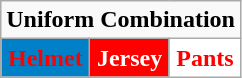<table class="wikitable"  style="display: inline-table;">
<tr>
<td align="center" Colspan="3"><strong>Uniform Combination</strong></td>
</tr>
<tr align="center">
<td style="background:#0080C6; color:red"><strong>Helmet</strong></td>
<td style="background:red; color:white"><strong>Jersey</strong></td>
<td style="background:white; color:red"><strong>Pants</strong></td>
</tr>
</table>
